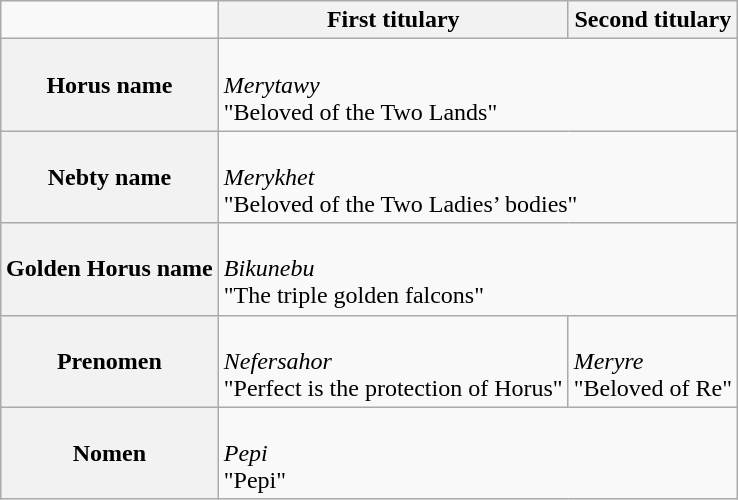<table class="wikitable" style="text-align:left; margin:1em auto;">
<tr>
<td></td>
<th scope="col">First titulary</th>
<th scope="col">Second titulary</th>
</tr>
<tr>
<th scope="row">Horus name</th>
<td colspan="2"><div><br><em>Merytawy</em><br>"Beloved of the Two Lands"</div></td>
</tr>
<tr>
<th scope="row">Nebty name</th>
<td colspan="2"><div><br><em>Merykhet</em><br>"Beloved of the Two Ladies’ bodies"</div></td>
</tr>
<tr>
<th scope="row">Golden Horus name</th>
<td colspan="2"><div><br><em>Bikunebu</em><br>"The triple golden falcons"</div></td>
</tr>
<tr>
<th scope="row">Prenomen</th>
<td><br><em>Nefersahor</em><br>"Perfect is the protection of Horus"</td>
<td><div><br><em>Meryre</em><br>"Beloved of Re"</div></td>
</tr>
<tr>
<th scope="row">Nomen</th>
<td colspan="32"><div><br><em>Pepi</em><br>"Pepi"</div></td>
</tr>
</table>
